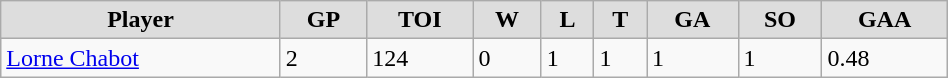<table class="wikitable" width="50%">
<tr align="center"  bgcolor="#dddddd">
<td><strong>Player</strong></td>
<td><strong>GP</strong></td>
<td><strong>TOI</strong></td>
<td><strong>W</strong></td>
<td><strong>L</strong></td>
<td><strong>T</strong></td>
<td><strong>GA</strong></td>
<td><strong>SO</strong></td>
<td><strong>GAA</strong></td>
</tr>
<tr>
<td><a href='#'>Lorne Chabot</a></td>
<td>2</td>
<td>124</td>
<td>0</td>
<td>1</td>
<td>1</td>
<td>1</td>
<td>1</td>
<td>0.48</td>
</tr>
</table>
